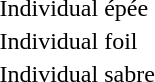<table>
<tr>
<td>Individual épée</td>
<td></td>
<td></td>
<td></td>
</tr>
<tr>
<td>Individual foil</td>
<td></td>
<td></td>
<td></td>
</tr>
<tr>
<td>Individual sabre</td>
<td></td>
<td></td>
<td></td>
</tr>
<tr>
</tr>
</table>
